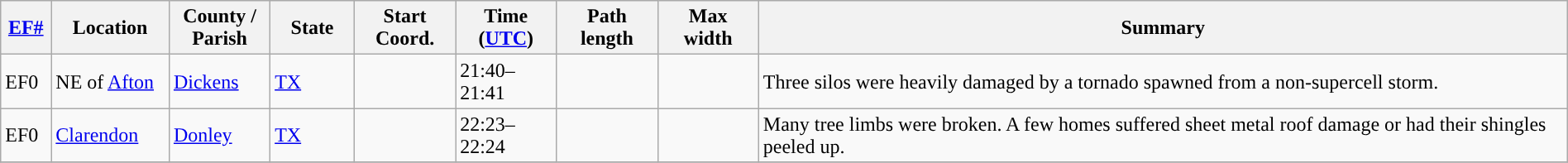<table class="wikitable sortable" style="width:100%;">
<tr>
<th scope="col"  style="width:3%; text-align:center;"><a href='#'>EF#</a></th>
<th scope="col"  style="width:7%; text-align:center;" class="unsortable">Location</th>
<th scope="col"  style="width:6%; text-align:center;" class="unsortable">County / Parish</th>
<th scope="col"  style="width:5%; text-align:center;">State</th>
<th scope="col"  style="width:6%; text-align:center;">Start Coord.</th>
<th scope="col"  style="width:6%; text-align:center;">Time (<a href='#'>UTC</a>)</th>
<th scope="col"  style="width:6%; text-align:center;">Path length</th>
<th scope="col"  style="width:6%; text-align:center;">Max width</th>
<th scope="col" class="unsortable" style="width:48%; text-align:center;">Summary</th>
</tr>
<tr>
<td>EF0</td>
<td>NE of <a href='#'>Afton</a></td>
<td><a href='#'>Dickens</a></td>
<td><a href='#'>TX</a></td>
<td></td>
<td>21:40–21:41</td>
<td></td>
<td></td>
<td>Three silos were heavily damaged by a tornado spawned from a non-supercell storm.</td>
</tr>
<tr>
<td>EF0</td>
<td><a href='#'>Clarendon</a></td>
<td><a href='#'>Donley</a></td>
<td><a href='#'>TX</a></td>
<td></td>
<td>22:23–22:24</td>
<td></td>
<td></td>
<td>Many tree limbs were broken. A few homes suffered sheet metal roof damage or had their shingles peeled up.</td>
</tr>
<tr>
</tr>
</table>
